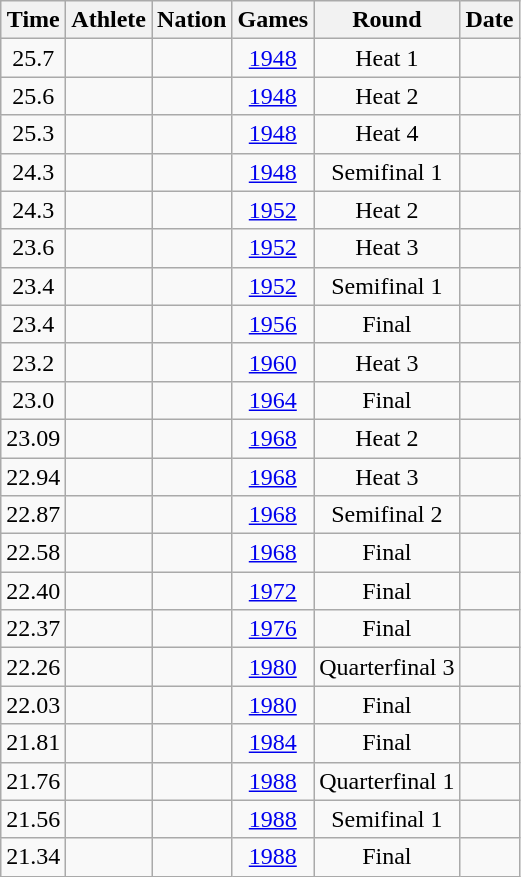<table class="wikitable sortable" style="text-align:center">
<tr>
<th>Time</th>
<th>Athlete</th>
<th>Nation</th>
<th>Games</th>
<th>Round</th>
<th>Date</th>
</tr>
<tr>
<td>25.7</td>
<td align=left></td>
<td align=left></td>
<td><a href='#'>1948</a></td>
<td>Heat 1</td>
<td></td>
</tr>
<tr>
<td>25.6</td>
<td align=left></td>
<td align=left></td>
<td><a href='#'>1948</a></td>
<td>Heat 2</td>
<td></td>
</tr>
<tr>
<td>25.3</td>
<td align=left></td>
<td align=left></td>
<td><a href='#'>1948</a></td>
<td>Heat 4</td>
<td></td>
</tr>
<tr>
<td>24.3</td>
<td align=left></td>
<td align=left></td>
<td><a href='#'>1948</a></td>
<td>Semifinal 1</td>
<td></td>
</tr>
<tr>
<td>24.3</td>
<td align=left></td>
<td align=left></td>
<td><a href='#'>1952</a></td>
<td>Heat 2</td>
<td></td>
</tr>
<tr>
<td>23.6 </td>
<td align=left></td>
<td align=left></td>
<td><a href='#'>1952</a></td>
<td>Heat 3</td>
<td></td>
</tr>
<tr>
<td>23.4 </td>
<td align=left></td>
<td align=left></td>
<td><a href='#'>1952</a></td>
<td>Semifinal 1</td>
<td></td>
</tr>
<tr>
<td>23.4</td>
<td align=left></td>
<td align=left></td>
<td><a href='#'>1956</a></td>
<td>Final</td>
<td></td>
</tr>
<tr>
<td>23.2</td>
<td align=left></td>
<td align=left></td>
<td><a href='#'>1960</a></td>
<td>Heat 3</td>
<td></td>
</tr>
<tr>
<td>23.0</td>
<td align=left></td>
<td align=left></td>
<td><a href='#'>1964</a></td>
<td>Final</td>
<td></td>
</tr>
<tr>
<td>23.09</td>
<td align=left></td>
<td align=left></td>
<td><a href='#'>1968</a></td>
<td>Heat 2</td>
<td></td>
</tr>
<tr>
<td>22.94</td>
<td align=left></td>
<td align=left></td>
<td><a href='#'>1968</a></td>
<td>Heat 3</td>
<td></td>
</tr>
<tr>
<td>22.87</td>
<td align=left></td>
<td align=left></td>
<td><a href='#'>1968</a></td>
<td>Semifinal 2</td>
<td></td>
</tr>
<tr>
<td>22.58</td>
<td align=left></td>
<td align=left></td>
<td><a href='#'>1968</a></td>
<td>Final</td>
<td></td>
</tr>
<tr>
<td>22.40 </td>
<td align=left></td>
<td align=left></td>
<td><a href='#'>1972</a></td>
<td>Final</td>
<td></td>
</tr>
<tr>
<td>22.37</td>
<td align=left></td>
<td align=left></td>
<td><a href='#'>1976</a></td>
<td>Final</td>
<td></td>
</tr>
<tr>
<td>22.26</td>
<td align=left></td>
<td align=left></td>
<td><a href='#'>1980</a></td>
<td>Quarterfinal 3</td>
<td></td>
</tr>
<tr>
<td>22.03</td>
<td align=left></td>
<td align=left></td>
<td><a href='#'>1980</a></td>
<td>Final</td>
<td></td>
</tr>
<tr>
<td>21.81</td>
<td align=left></td>
<td align=left></td>
<td><a href='#'>1984</a></td>
<td>Final</td>
<td></td>
</tr>
<tr>
<td>21.76</td>
<td align=left></td>
<td align=left></td>
<td><a href='#'>1988</a></td>
<td>Quarterfinal 1</td>
<td></td>
</tr>
<tr>
<td>21.56 </td>
<td align=left></td>
<td align=left></td>
<td><a href='#'>1988</a></td>
<td>Semifinal 1</td>
<td></td>
</tr>
<tr>
<td>21.34 </td>
<td align=left></td>
<td align=left></td>
<td><a href='#'>1988</a></td>
<td>Final</td>
<td></td>
</tr>
</table>
